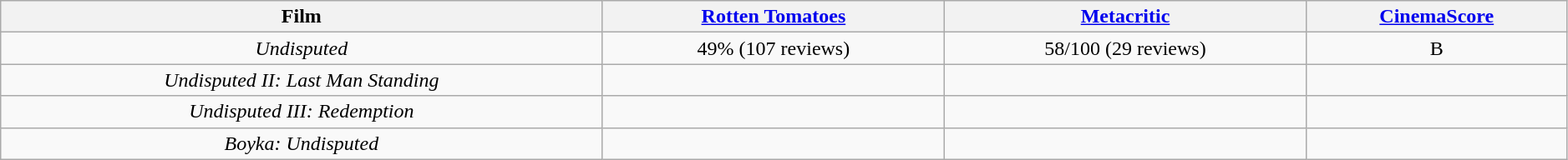<table class="wikitable sortable" style="width:99%; text-align:center;">
<tr>
<th>Film</th>
<th><a href='#'>Rotten Tomatoes</a></th>
<th><a href='#'>Metacritic</a></th>
<th><a href='#'>CinemaScore</a></th>
</tr>
<tr>
<td><em>Undisputed</em></td>
<td>49% (107 reviews)</td>
<td>58/100 (29 reviews)</td>
<td>B</td>
</tr>
<tr>
<td><em>Undisputed II: Last Man Standing</em></td>
<td></td>
<td></td>
<td></td>
</tr>
<tr>
<td><em>Undisputed III: Redemption</em></td>
<td></td>
<td></td>
<td></td>
</tr>
<tr>
<td><em>Boyka: Undisputed</em></td>
<td></td>
<td></td>
<td></td>
</tr>
</table>
